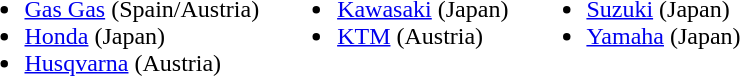<table cellspacing=10>
<tr>
<td valign=top><br><ul><li><a href='#'>Gas Gas</a> (Spain/Austria)</li><li><a href='#'>Honda</a> (Japan)</li><li><a href='#'>Husqvarna</a> (Austria)</li></ul></td>
<td valign=top><br><ul><li><a href='#'>Kawasaki</a> (Japan)</li><li><a href='#'>KTM</a> (Austria)</li></ul></td>
<td valign=top><br><ul><li><a href='#'>Suzuki</a> (Japan)</li><li><a href='#'>Yamaha</a> (Japan)</li></ul></td>
</tr>
</table>
